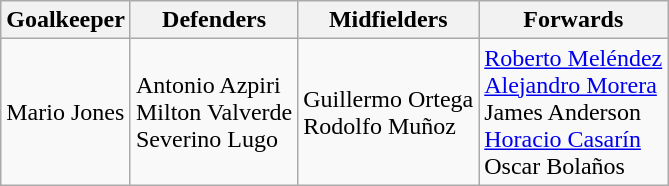<table class="wikitable">
<tr>
<th>Goalkeeper</th>
<th>Defenders</th>
<th>Midfielders</th>
<th>Forwards</th>
</tr>
<tr>
<td> Mario Jones</td>
<td> Antonio Azpiri<br> Milton Valverde<br> Severino Lugo</td>
<td> Guillermo Ortega<br> Rodolfo Muñoz</td>
<td> <a href='#'>Roberto Meléndez</a><br> <a href='#'>Alejandro Morera</a><br> James Anderson<br> <a href='#'>Horacio Casarín</a><br> Oscar Bolaños</td>
</tr>
</table>
